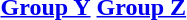<table>
<tr valign="top">
<th align="center"><a href='#'>Group Y</a></th>
<th align="center"><a href='#'>Group Z</a></th>
</tr>
<tr valign="top">
<td align="left"></td>
<td align="left"></td>
</tr>
</table>
